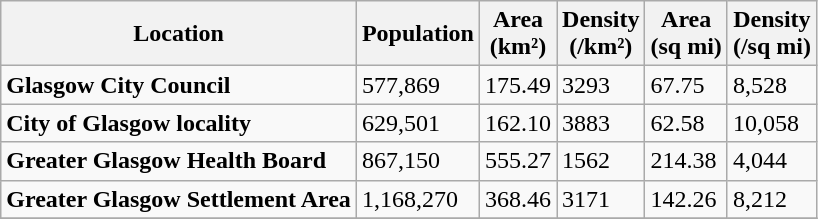<table class="wikitable">
<tr>
<th>Location</th>
<th>Population</th>
<th>Area<br>(km²)</th>
<th>Density<br>(/km²)</th>
<th>Area<br>(sq mi)</th>
<th>Density<br>(/sq mi)</th>
</tr>
<tr>
<td><strong>Glasgow City Council</strong></td>
<td>577,869</td>
<td>175.49</td>
<td>3293</td>
<td>67.75</td>
<td>8,528</td>
</tr>
<tr>
<td><strong>City of Glasgow locality</strong></td>
<td>629,501</td>
<td>162.10</td>
<td>3883</td>
<td>62.58</td>
<td>10,058</td>
</tr>
<tr>
<td><strong>Greater Glasgow Health Board</strong></td>
<td>867,150</td>
<td>555.27</td>
<td>1562</td>
<td>214.38</td>
<td>4,044</td>
</tr>
<tr>
<td><strong>Greater Glasgow Settlement Area</strong></td>
<td>1,168,270</td>
<td>368.46</td>
<td>3171</td>
<td>142.26</td>
<td>8,212</td>
</tr>
<tr>
</tr>
</table>
